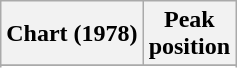<table class="wikitable sortable plainrowheaders" style="text-align:center">
<tr>
<th scope="col">Chart (1978)</th>
<th scope="col">Peak<br>position</th>
</tr>
<tr>
</tr>
<tr>
</tr>
</table>
